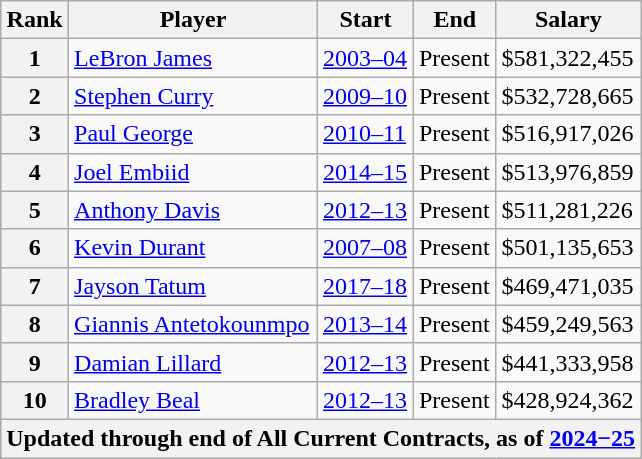<table class="wikitable">
<tr>
<th>Rank</th>
<th>Player</th>
<th>Start</th>
<th>End</th>
<th>Salary</th>
</tr>
<tr>
<th>1</th>
<td><a href='#'>LeBron James</a></td>
<td><a href='#'>2003–04</a></td>
<td>Present</td>
<td>$581,322,455</td>
</tr>
<tr>
<th>2</th>
<td><a href='#'>Stephen Curry</a></td>
<td><a href='#'>2009–10</a></td>
<td>Present</td>
<td>$532,728,665</td>
</tr>
<tr>
<th>3</th>
<td><a href='#'>Paul George</a></td>
<td><a href='#'>2010–11</a></td>
<td>Present</td>
<td>$516,917,026</td>
</tr>
<tr>
<th>4</th>
<td><a href='#'>Joel Embiid</a></td>
<td><a href='#'>2014–15</a></td>
<td>Present</td>
<td>$513,976,859</td>
</tr>
<tr>
<th>5</th>
<td><a href='#'>Anthony Davis</a></td>
<td><a href='#'>2012–13</a></td>
<td>Present</td>
<td>$511,281,226</td>
</tr>
<tr>
<th>6</th>
<td><a href='#'>Kevin Durant</a></td>
<td><a href='#'>2007–08</a></td>
<td>Present</td>
<td>$501,135,653</td>
</tr>
<tr>
<th>7</th>
<td><a href='#'>Jayson Tatum</a></td>
<td><a href='#'>2017–18</a></td>
<td>Present</td>
<td>$469,471,035</td>
</tr>
<tr>
<th>8</th>
<td><a href='#'>Giannis Antetokounmpo</a></td>
<td><a href='#'>2013–14</a></td>
<td>Present</td>
<td>$459,249,563</td>
</tr>
<tr>
<th>9</th>
<td><a href='#'>Damian Lillard</a></td>
<td><a href='#'>2012–13</a></td>
<td>Present</td>
<td>$441,333,958</td>
</tr>
<tr>
<th>10</th>
<td><a href='#'>Bradley Beal</a></td>
<td><a href='#'>2012–13</a></td>
<td>Present</td>
<td>$428,924,362</td>
</tr>
<tr>
<th colspan="5">Updated through end of All Current Contracts, as of <a href='#'>2024−25</a></th>
</tr>
</table>
